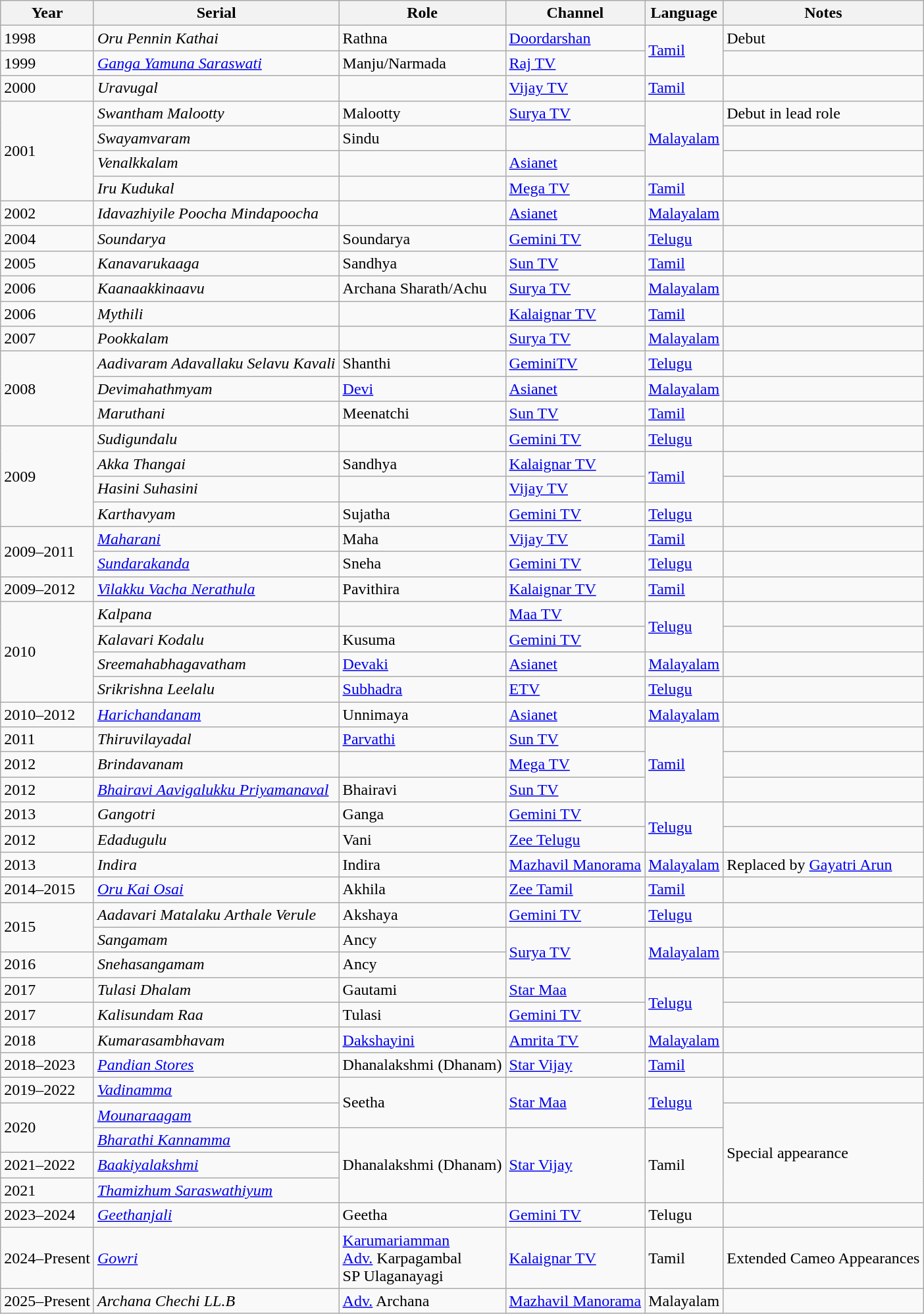<table class="wikitable sortable">
<tr>
<th>Year</th>
<th>Serial</th>
<th>Role</th>
<th>Channel</th>
<th>Language</th>
<th>Notes</th>
</tr>
<tr>
<td>1998</td>
<td><em>Oru Pennin Kathai</em></td>
<td>Rathna</td>
<td><a href='#'>Doordarshan</a></td>
<td rowspan="2"><a href='#'>Tamil</a></td>
<td>Debut</td>
</tr>
<tr>
<td>1999</td>
<td><em><a href='#'>Ganga Yamuna Saraswati</a></em></td>
<td>Manju/Narmada</td>
<td><a href='#'>Raj TV</a></td>
<td></td>
</tr>
<tr>
<td>2000</td>
<td><em>Uravugal</em></td>
<td></td>
<td><a href='#'>Vijay TV</a></td>
<td><a href='#'>Tamil</a></td>
<td></td>
</tr>
<tr>
<td rowspan="4">2001</td>
<td><em>Swantham Malootty</em></td>
<td>Malootty</td>
<td><a href='#'>Surya TV</a></td>
<td rowspan="3"><a href='#'>Malayalam</a></td>
<td>Debut in lead role</td>
</tr>
<tr>
<td><em>Swayamvaram</em></td>
<td>Sindu</td>
<td></td>
<td></td>
</tr>
<tr>
<td><em>Venalkkalam</em></td>
<td></td>
<td><a href='#'>Asianet</a></td>
<td></td>
</tr>
<tr>
<td><em>Iru Kudukal</em></td>
<td></td>
<td><a href='#'>Mega TV</a></td>
<td><a href='#'>Tamil</a></td>
<td></td>
</tr>
<tr>
<td>2002</td>
<td><em>Idavazhiyile Poocha Mindapoocha</em></td>
<td></td>
<td><a href='#'>Asianet</a></td>
<td><a href='#'>Malayalam</a></td>
<td></td>
</tr>
<tr>
<td>2004</td>
<td><em>Soundarya</em></td>
<td>Soundarya</td>
<td><a href='#'>Gemini TV</a></td>
<td><a href='#'>Telugu</a></td>
<td></td>
</tr>
<tr>
<td>2005</td>
<td><em>Kanavarukaaga</em></td>
<td>Sandhya</td>
<td><a href='#'>Sun TV</a></td>
<td><a href='#'>Tamil</a></td>
<td></td>
</tr>
<tr>
<td>2006</td>
<td><em>Kaanaakkinaavu</em></td>
<td>Archana Sharath/Achu</td>
<td><a href='#'>Surya TV</a></td>
<td><a href='#'>Malayalam</a></td>
<td></td>
</tr>
<tr>
<td>2006</td>
<td><em>Mythili</em></td>
<td></td>
<td><a href='#'>Kalaignar TV</a></td>
<td><a href='#'>Tamil</a></td>
<td></td>
</tr>
<tr>
<td>2007</td>
<td><em>Pookkalam</em></td>
<td></td>
<td><a href='#'>Surya TV</a></td>
<td><a href='#'>Malayalam</a></td>
<td></td>
</tr>
<tr>
<td rowspan="3">2008</td>
<td><em>Aadivaram Adavallaku Selavu Kavali</em></td>
<td>Shanthi</td>
<td><a href='#'>GeminiTV</a></td>
<td><a href='#'>Telugu</a></td>
<td></td>
</tr>
<tr>
<td><em>Devimahathmyam</em></td>
<td><a href='#'>Devi</a></td>
<td><a href='#'>Asianet</a></td>
<td><a href='#'>Malayalam</a></td>
<td></td>
</tr>
<tr>
<td><em>Maruthani</em></td>
<td>Meenatchi</td>
<td><a href='#'>Sun TV</a></td>
<td><a href='#'>Tamil</a></td>
<td></td>
</tr>
<tr>
<td rowspan="4">2009</td>
<td><em>Sudigundalu</em></td>
<td></td>
<td><a href='#'>Gemini TV</a></td>
<td><a href='#'>Telugu</a></td>
<td></td>
</tr>
<tr>
<td><em>Akka Thangai</em></td>
<td>Sandhya</td>
<td><a href='#'>Kalaignar TV</a></td>
<td rowspan="2"><a href='#'>Tamil</a></td>
<td></td>
</tr>
<tr>
<td><em>Hasini Suhasini</em></td>
<td></td>
<td><a href='#'>Vijay TV</a></td>
<td></td>
</tr>
<tr>
<td><em>Karthavyam</em></td>
<td>Sujatha</td>
<td><a href='#'>Gemini TV</a></td>
<td><a href='#'>Telugu</a></td>
<td></td>
</tr>
<tr>
<td rowspan="2">2009–2011</td>
<td><em><a href='#'>Maharani</a></em></td>
<td>Maha</td>
<td><a href='#'>Vijay TV</a></td>
<td><a href='#'>Tamil</a></td>
<td></td>
</tr>
<tr>
<td><em><a href='#'>Sundarakanda</a></em></td>
<td>Sneha</td>
<td><a href='#'>Gemini TV</a></td>
<td><a href='#'>Telugu</a></td>
<td></td>
</tr>
<tr>
<td>2009–2012</td>
<td><em><a href='#'>Vilakku Vacha Nerathula</a></em></td>
<td>Pavithira</td>
<td><a href='#'>Kalaignar TV</a></td>
<td><a href='#'>Tamil</a></td>
<td></td>
</tr>
<tr>
<td rowspan="4">2010</td>
<td><em>Kalpana</em></td>
<td></td>
<td><a href='#'>Maa TV</a></td>
<td rowspan="2"><a href='#'>Telugu</a></td>
<td></td>
</tr>
<tr>
<td><em>Kalavari Kodalu</em></td>
<td>Kusuma</td>
<td><a href='#'>Gemini TV</a></td>
<td></td>
</tr>
<tr>
<td><em>Sreemahabhagavatham</em></td>
<td><a href='#'>Devaki</a></td>
<td><a href='#'>Asianet</a></td>
<td><a href='#'>Malayalam</a></td>
<td></td>
</tr>
<tr>
<td><em>Srikrishna Leelalu</em></td>
<td><a href='#'>Subhadra</a></td>
<td><a href='#'>ETV</a></td>
<td><a href='#'>Telugu</a></td>
<td></td>
</tr>
<tr>
<td>2010–2012</td>
<td><em><a href='#'>Harichandanam</a></em></td>
<td>Unnimaya</td>
<td><a href='#'>Asianet</a></td>
<td><a href='#'>Malayalam</a></td>
<td></td>
</tr>
<tr>
<td>2011</td>
<td><em>Thiruvilayadal</em></td>
<td><a href='#'>Parvathi</a></td>
<td><a href='#'>Sun TV</a></td>
<td rowspan="3"><a href='#'>Tamil</a></td>
<td></td>
</tr>
<tr>
<td>2012</td>
<td><em>Brindavanam</em></td>
<td></td>
<td><a href='#'>Mega TV</a></td>
<td></td>
</tr>
<tr>
<td>2012</td>
<td><em><a href='#'>Bhairavi Aavigalukku Priyamanaval</a></em></td>
<td>Bhairavi</td>
<td><a href='#'>Sun TV</a></td>
<td></td>
</tr>
<tr>
<td>2013</td>
<td><em>Gangotri</em></td>
<td>Ganga</td>
<td><a href='#'>Gemini TV</a></td>
<td rowspan="2"><a href='#'>Telugu</a></td>
<td></td>
</tr>
<tr>
<td>2012</td>
<td><em>Edadugulu</em></td>
<td>Vani</td>
<td><a href='#'>Zee Telugu</a></td>
<td></td>
</tr>
<tr>
<td>2013</td>
<td><em>Indira</em></td>
<td>Indira</td>
<td><a href='#'>Mazhavil Manorama</a></td>
<td><a href='#'>Malayalam</a></td>
<td>Replaced by <a href='#'>Gayatri Arun</a></td>
</tr>
<tr>
<td>2014–2015</td>
<td><em><a href='#'>Oru Kai Osai</a></em></td>
<td>Akhila</td>
<td><a href='#'>Zee Tamil</a></td>
<td><a href='#'>Tamil</a></td>
<td></td>
</tr>
<tr>
<td rowspan="2">2015</td>
<td><em>Aadavari Matalaku Arthale Verule</em></td>
<td>Akshaya</td>
<td><a href='#'>Gemini TV</a></td>
<td><a href='#'>Telugu</a></td>
<td></td>
</tr>
<tr>
<td><em>Sangamam</em></td>
<td>Ancy</td>
<td rowspan="2"><a href='#'>Surya TV</a></td>
<td rowspan="2"><a href='#'>Malayalam</a></td>
<td></td>
</tr>
<tr>
<td>2016</td>
<td><em>Snehasangamam</em></td>
<td>Ancy</td>
<td></td>
</tr>
<tr>
<td>2017</td>
<td><em>Tulasi Dhalam</em></td>
<td>Gautami</td>
<td><a href='#'>Star Maa</a></td>
<td rowspan="2"><a href='#'>Telugu</a></td>
<td></td>
</tr>
<tr>
<td>2017</td>
<td><em>Kalisundam Raa</em></td>
<td>Tulasi</td>
<td><a href='#'>Gemini TV</a></td>
<td></td>
</tr>
<tr>
<td>2018</td>
<td><em>Kumarasambhavam</em></td>
<td><a href='#'>Dakshayini</a></td>
<td><a href='#'>Amrita TV</a></td>
<td><a href='#'>Malayalam</a></td>
<td></td>
</tr>
<tr>
<td>2018–2023</td>
<td><em><a href='#'>Pandian Stores</a></em></td>
<td>Dhanalakshmi (Dhanam)</td>
<td><a href='#'>Star Vijay</a></td>
<td><a href='#'>Tamil</a></td>
<td></td>
</tr>
<tr>
<td>2019–2022</td>
<td><em><a href='#'>Vadinamma</a></em></td>
<td rowspan="2">Seetha</td>
<td rowspan="2"><a href='#'>Star Maa</a></td>
<td rowspan="2"><a href='#'>Telugu</a></td>
<td></td>
</tr>
<tr>
<td rowspan="2">2020</td>
<td><em><a href='#'>Mounaraagam</a></em></td>
<td rowspan="4">Special appearance</td>
</tr>
<tr>
<td><em><a href='#'>Bharathi Kannamma</a></em></td>
<td rowspan="3">Dhanalakshmi (Dhanam)</td>
<td rowspan="3"><a href='#'>Star Vijay</a></td>
<td rowspan="3">Tamil</td>
</tr>
<tr>
<td>2021–2022</td>
<td><em><a href='#'>Baakiyalakshmi</a></em></td>
</tr>
<tr>
<td>2021</td>
<td><em><a href='#'>Thamizhum Saraswathiyum</a></em></td>
</tr>
<tr>
<td>2023–2024</td>
<td><em><a href='#'>Geethanjali</a> </em></td>
<td>Geetha</td>
<td><a href='#'>Gemini TV</a></td>
<td>Telugu</td>
<td></td>
</tr>
<tr>
<td>2024–Present</td>
<td><em><a href='#'>Gowri</a></em></td>
<td><a href='#'>Karumariamman</a> <br> <a href='#'>Adv.</a> Karpagambal <br> SP Ulaganayagi</td>
<td><a href='#'>Kalaignar TV</a></td>
<td>Tamil</td>
<td>Extended Cameo Appearances</td>
</tr>
<tr>
<td>2025–Present</td>
<td><em>Archana Chechi LL.B</em></td>
<td><a href='#'>Adv.</a> Archana</td>
<td><a href='#'>Mazhavil Manorama</a></td>
<td>Malayalam</td>
<td></td>
</tr>
</table>
